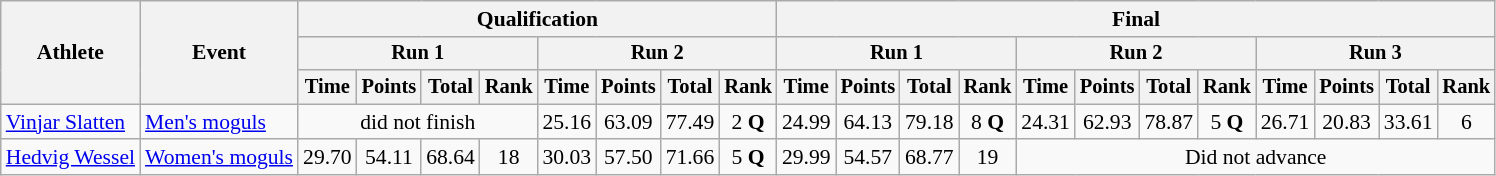<table class="wikitable" style="font-size:90%">
<tr>
<th rowspan=3>Athlete</th>
<th rowspan=3>Event</th>
<th colspan=8>Qualification</th>
<th colspan=12>Final</th>
</tr>
<tr style="font-size:95%">
<th colspan=4>Run 1</th>
<th colspan=4>Run 2</th>
<th colspan=4>Run 1</th>
<th colspan=4>Run 2</th>
<th colspan=4>Run 3</th>
</tr>
<tr style="font-size:95%">
<th>Time</th>
<th>Points</th>
<th>Total</th>
<th>Rank</th>
<th>Time</th>
<th>Points</th>
<th>Total</th>
<th>Rank</th>
<th>Time</th>
<th>Points</th>
<th>Total</th>
<th>Rank</th>
<th>Time</th>
<th>Points</th>
<th>Total</th>
<th>Rank</th>
<th>Time</th>
<th>Points</th>
<th>Total</th>
<th>Rank</th>
</tr>
<tr align=center>
<td align=left><a href='#'>Vinjar Slatten</a></td>
<td align="left"><a href='#'>Men's moguls</a></td>
<td colspan=4>did not finish</td>
<td>25.16</td>
<td>63.09</td>
<td>77.49</td>
<td>2 <strong>Q</strong></td>
<td>24.99</td>
<td>64.13</td>
<td>79.18</td>
<td>8 <strong>Q</strong></td>
<td>24.31</td>
<td>62.93</td>
<td>78.87</td>
<td>5 <strong>Q</strong></td>
<td>26.71</td>
<td>20.83</td>
<td>33.61</td>
<td>6</td>
</tr>
<tr align=center>
<td align=left><a href='#'>Hedvig Wessel</a></td>
<td align="left"><a href='#'>Women's moguls</a></td>
<td>29.70</td>
<td>54.11</td>
<td>68.64</td>
<td>18</td>
<td>30.03</td>
<td>57.50</td>
<td>71.66</td>
<td>5 <strong>Q</strong></td>
<td>29.99</td>
<td>54.57</td>
<td>68.77</td>
<td>19</td>
<td colspan=8>Did not advance</td>
</tr>
</table>
